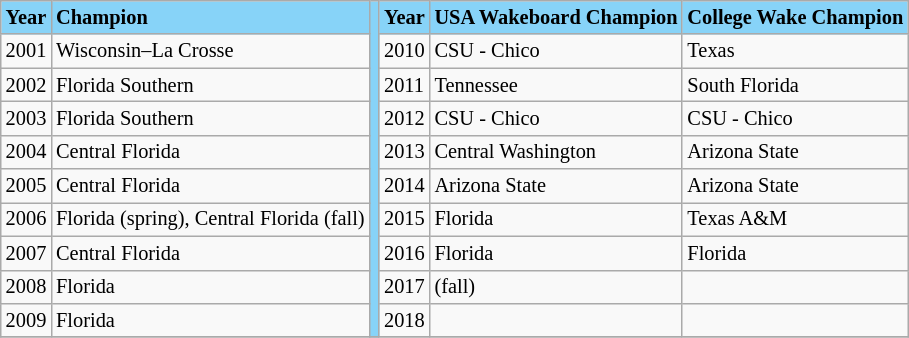<table class="wikitable" style="font-size:85%;">
<tr ! style="background-color: #87D3F8;">
<td><strong>Year</strong></td>
<td><strong>Champion</strong></td>
<td rowspan=10></td>
<td><strong>Year</strong></td>
<td><strong>USA Wakeboard Champion</strong></td>
<td><strong>College Wake Champion</strong></td>
</tr>
<tr --->
<td>2001</td>
<td>Wisconsin–La Crosse</td>
<td>2010</td>
<td>CSU - Chico</td>
<td>Texas</td>
</tr>
<tr --->
<td>2002</td>
<td>Florida Southern</td>
<td>2011</td>
<td>Tennessee</td>
<td>South Florida</td>
</tr>
<tr --->
<td>2003</td>
<td>Florida Southern</td>
<td>2012</td>
<td>CSU - Chico</td>
<td>CSU - Chico</td>
</tr>
<tr --->
<td>2004</td>
<td>Central Florida</td>
<td>2013</td>
<td>Central Washington</td>
<td>Arizona State</td>
</tr>
<tr --->
<td>2005</td>
<td>Central Florida</td>
<td>2014</td>
<td>Arizona State</td>
<td>Arizona State</td>
</tr>
<tr --->
<td>2006</td>
<td>Florida (spring), Central Florida (fall)</td>
<td>2015</td>
<td>Florida</td>
<td>Texas A&M</td>
</tr>
<tr --->
<td>2007</td>
<td>Central Florida</td>
<td>2016</td>
<td>Florida</td>
<td>Florida</td>
</tr>
<tr --->
<td>2008</td>
<td>Florida</td>
<td>2017</td>
<td>(fall)</td>
<td></td>
</tr>
<tr --->
<td>2009</td>
<td>Florida</td>
<td>2018</td>
<td></td>
<td></td>
</tr>
<tr --->
</tr>
</table>
